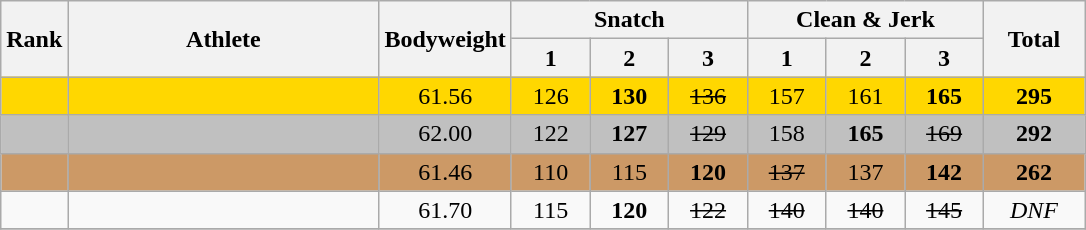<table class="wikitable" style="text-align:center">
<tr>
<th rowspan=2>Rank</th>
<th width=200 rowspan=2>Athlete</th>
<th width=80 rowspan=2>Bodyweight</th>
<th width=150 colspan=3>Snatch</th>
<th width=150 colspan=3>Clean & Jerk</th>
<th width=60 rowspan=2>Total</th>
</tr>
<tr>
<th>1</th>
<th>2</th>
<th>3</th>
<th>1</th>
<th>2</th>
<th>3</th>
</tr>
<tr bgcolor=gold>
<td></td>
<td align=left></td>
<td>61.56</td>
<td>126</td>
<td><strong>130</strong></td>
<td><s>136</s></td>
<td>157</td>
<td>161</td>
<td><strong>165</strong></td>
<td><strong>295</strong></td>
</tr>
<tr bgcolor=silver>
<td></td>
<td align=left></td>
<td>62.00</td>
<td>122</td>
<td><strong>127</strong></td>
<td><s>129</s></td>
<td>158</td>
<td><strong>165</strong></td>
<td><s>169</s></td>
<td><strong>292</strong></td>
</tr>
<tr bgcolor=cc9966>
<td></td>
<td align=left></td>
<td>61.46</td>
<td>110</td>
<td>115</td>
<td><strong>120</strong></td>
<td><s>137</s></td>
<td>137</td>
<td><strong>142</strong></td>
<td><strong>262</strong></td>
</tr>
<tr>
<td></td>
<td align=left></td>
<td>61.70</td>
<td>115</td>
<td><strong>120</strong></td>
<td><s>122</s></td>
<td><s>140</s></td>
<td><s>140</s></td>
<td><s>145</s></td>
<td><em>DNF</em></td>
</tr>
<tr>
</tr>
</table>
